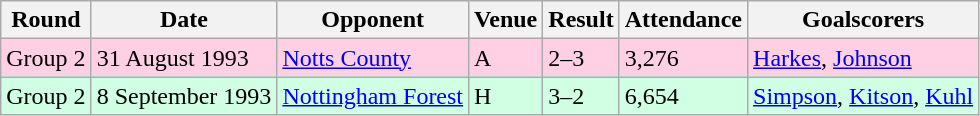<table class="wikitable">
<tr>
<th>Round</th>
<th>Date</th>
<th>Opponent</th>
<th>Venue</th>
<th>Result</th>
<th>Attendance</th>
<th>Goalscorers</th>
</tr>
<tr style="background:#ffd0e3;">
<td>Group 2</td>
<td>31 August 1993</td>
<td><a href='#'>Notts County</a></td>
<td>A</td>
<td>2–3</td>
<td>3,276</td>
<td><a href='#'>Harkes</a>, <a href='#'>Johnson</a></td>
</tr>
<tr style="background:#d0ffe3;">
<td>Group 2</td>
<td>8 September 1993</td>
<td><a href='#'>Nottingham Forest</a></td>
<td>H</td>
<td>3–2</td>
<td>6,654</td>
<td><a href='#'>Simpson</a>, <a href='#'>Kitson</a>, <a href='#'>Kuhl</a></td>
</tr>
</table>
